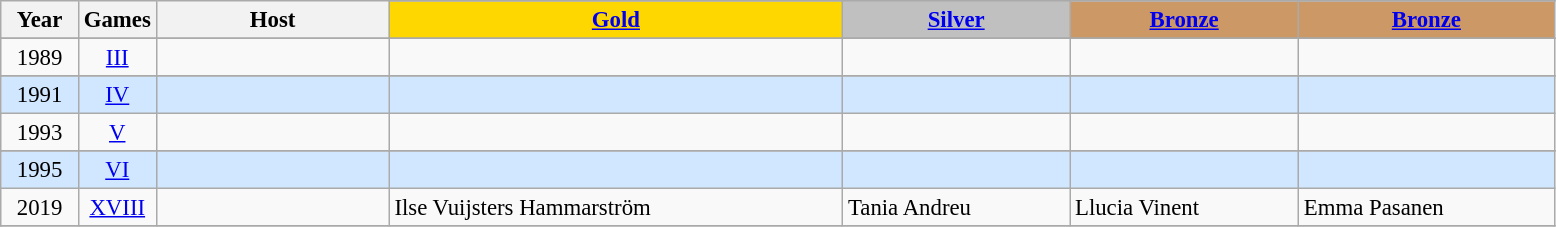<table class="wikitable" style="text-align: center; font-size:95%;">
<tr>
<th rowspan="2" style="width:5%;">Year</th>
<th rowspan="2" style="width:5%;">Games</th>
<th rowspan="2" style="width:15%;">Host</th>
</tr>
<tr>
<th style="background-color: gold"><a href='#'>Gold</a></th>
<th style="background-color: silver"><a href='#'>Silver</a></th>
<th style="background-color: #CC9966"><a href='#'>Bronze</a></th>
<th style="background-color: #CC9966"><a href='#'>Bronze</a></th>
</tr>
<tr>
</tr>
<tr>
<td>1989</td>
<td align=center><a href='#'>III</a></td>
<td align="left"></td>
<td align="left"></td>
<td align="left"></td>
<td align="left"></td>
<td></td>
</tr>
<tr>
</tr>
<tr style="text-align:center; background:#d0e7ff;">
<td>1991</td>
<td align=center><a href='#'>IV</a></td>
<td align="left"></td>
<td align="left"></td>
<td align="left"></td>
<td align="left"></td>
<td></td>
</tr>
<tr>
<td>1993</td>
<td align=center><a href='#'>V</a></td>
<td align="left"></td>
<td align="left"></td>
<td align="left"></td>
<td align="left"></td>
<td></td>
</tr>
<tr>
</tr>
<tr style="text-align:center; background:#d0e7ff;">
<td>1995</td>
<td align=center><a href='#'>VI</a></td>
<td align="left"></td>
<td align="left"></td>
<td align="left"></td>
<td align="left"></td>
<td align="left"></td>
</tr>
<tr>
<td>2019</td>
<td align=center><a href='#'>XVIII</a></td>
<td align="left"></td>
<td align="left">Ilse Vuijsters Hammarström <br> </td>
<td align="left">Tania Andreu <br> </td>
<td align="left">Llucia Vinent <br> </td>
<td align="left">Emma Pasanen <br> </td>
</tr>
<tr>
</tr>
</table>
